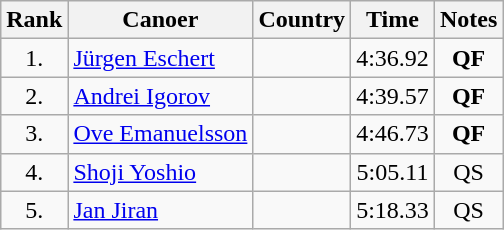<table class="wikitable sortable" style="text-align:center">
<tr>
<th>Rank</th>
<th>Canoer</th>
<th>Country</th>
<th>Time</th>
<th>Notes</th>
</tr>
<tr>
<td>1.</td>
<td align=left athlete><a href='#'>Jürgen Eschert</a></td>
<td align=left></td>
<td>4:36.92</td>
<td><strong>QF</strong></td>
</tr>
<tr>
<td>2.</td>
<td align=left athlete><a href='#'>Andrei Igorov</a></td>
<td align=left></td>
<td>4:39.57</td>
<td><strong>QF</strong></td>
</tr>
<tr>
<td>3.</td>
<td align=left athlete><a href='#'>Ove Emanuelsson</a></td>
<td align=left></td>
<td>4:46.73</td>
<td><strong>QF</strong></td>
</tr>
<tr>
<td>4.</td>
<td align=left athlete><a href='#'>Shoji Yoshio</a></td>
<td align=left></td>
<td>5:05.11</td>
<td>QS</td>
</tr>
<tr>
<td>5.</td>
<td align=left athlete><a href='#'>Jan Jiran</a></td>
<td align=left></td>
<td>5:18.33</td>
<td>QS</td>
</tr>
</table>
